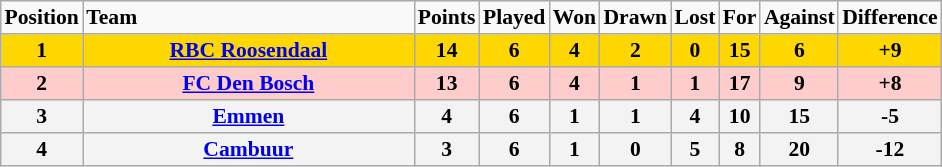<table border="2" cellpadding="2" cellspacing="0" style="margin: 0; background: #f9f9f9; border: 1px #aaa solid; border-collapse: collapse; font-size: 90%;">
<tr>
<th>Position</th>
<th align="left" style="width: 15em">Team</th>
<th>Points</th>
<th>Played</th>
<th>Won</th>
<th>Drawn</th>
<th>Lost</th>
<th>For</th>
<th>Against</th>
<th>Difference</th>
</tr>
<tr>
<th bgcolor="gold">1</th>
<th bgcolor="gold"><a href='#'>RBC Roosendaal</a></th>
<th bgcolor="gold">14</th>
<th bgcolor="gold">6</th>
<th bgcolor="gold">4</th>
<th bgcolor="gold">2</th>
<th bgcolor="gold">0</th>
<th bgcolor="gold">15</th>
<th bgcolor="gold">6</th>
<th bgcolor="gold">+9</th>
</tr>
<tr>
<th bgcolor="FFCCCC">2</th>
<th bgcolor="FFCCCC"><a href='#'>FC Den Bosch</a></th>
<th bgcolor="FFCCCC">13</th>
<th bgcolor="FFCCCC">6</th>
<th bgcolor="FFCCCC">4</th>
<th bgcolor="FFCCCC">1</th>
<th bgcolor="FFCCCC">1</th>
<th bgcolor="FFCCCC">17</th>
<th bgcolor="FFCCCC">9</th>
<th bgcolor="FFCCCC">+8</th>
</tr>
<tr>
<th bgcolor="F3F3F3">3</th>
<th bgcolor="F3F3F3"><a href='#'>Emmen</a></th>
<th bgcolor="F3F3F3">4</th>
<th bgcolor="F3F3F3">6</th>
<th bgcolor="F3F3F3">1</th>
<th bgcolor="F3F3F3">1</th>
<th bgcolor="F3F3F3">4</th>
<th bgcolor="F3F3F3">10</th>
<th bgcolor="F3F3F3">15</th>
<th bgcolor="F3F3F3">-5</th>
</tr>
<tr>
<th bgcolor="F3F3F3">4</th>
<th bgcolor="F3F3F3"><a href='#'>Cambuur</a></th>
<th bgcolor="F3F3F3">3</th>
<th bgcolor="F3F3F3">6</th>
<th bgcolor="F3F3F3">1</th>
<th bgcolor="F3F3F3">0</th>
<th bgcolor="F3F3F3">5</th>
<th bgcolor="F3F3F3">8</th>
<th bgcolor="F3F3F3">20</th>
<th bgcolor="F3F3F3">-12</th>
</tr>
</table>
